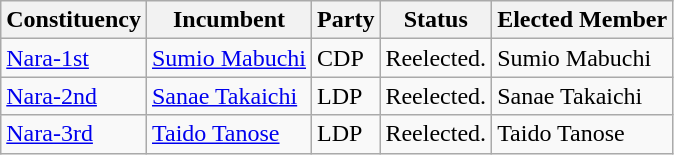<table class="wikitable">
<tr>
<th>Constituency</th>
<th>Incumbent</th>
<th>Party</th>
<th>Status</th>
<th>Elected Member</th>
</tr>
<tr>
<td><a href='#'>Nara-1st</a></td>
<td><a href='#'>Sumio Mabuchi</a></td>
<td>CDP</td>
<td>Reelected.</td>
<td>Sumio Mabuchi</td>
</tr>
<tr>
<td><a href='#'>Nara-2nd</a></td>
<td><a href='#'>Sanae Takaichi</a></td>
<td>LDP</td>
<td>Reelected.</td>
<td>Sanae Takaichi</td>
</tr>
<tr>
<td><a href='#'>Nara-3rd</a></td>
<td><a href='#'>Taido Tanose</a></td>
<td>LDP</td>
<td>Reelected.</td>
<td>Taido Tanose</td>
</tr>
</table>
